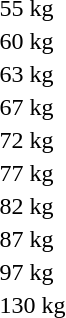<table>
<tr>
<td rowspan=2>55 kg</td>
<td rowspan=2></td>
<td rowspan=2></td>
<td></td>
</tr>
<tr>
<td></td>
</tr>
<tr>
<td>60 kg</td>
<td></td>
<td></td>
<td></td>
</tr>
<tr>
<td>63 kg</td>
<td></td>
<td></td>
<td></td>
</tr>
<tr>
<td rowspan=2>67 kg</td>
<td rowspan=2></td>
<td rowspan=2></td>
<td></td>
</tr>
<tr>
<td></td>
</tr>
<tr>
<td rowspan=2>72 kg</td>
<td rowspan=2></td>
<td rowspan=2></td>
<td></td>
</tr>
<tr>
<td></td>
</tr>
<tr>
<td rowspan=2>77 kg</td>
<td rowspan=2></td>
<td rowspan=2></td>
<td></td>
</tr>
<tr>
<td></td>
</tr>
<tr>
<td rowspan=2>82 kg</td>
<td rowspan=2></td>
<td rowspan=2></td>
<td></td>
</tr>
<tr>
<td></td>
</tr>
<tr>
<td rowspan=2>87 kg</td>
<td rowspan=2></td>
<td rowspan=2></td>
<td></td>
</tr>
<tr>
<td></td>
</tr>
<tr>
<td rowspan=2>97 kg</td>
<td rowspan=2></td>
<td rowspan=2></td>
<td></td>
</tr>
<tr>
<td></td>
</tr>
<tr>
<td rowspan=2>130 kg</td>
<td rowspan=2></td>
<td rowspan=2></td>
<td></td>
</tr>
<tr>
<td></td>
</tr>
<tr>
</tr>
</table>
